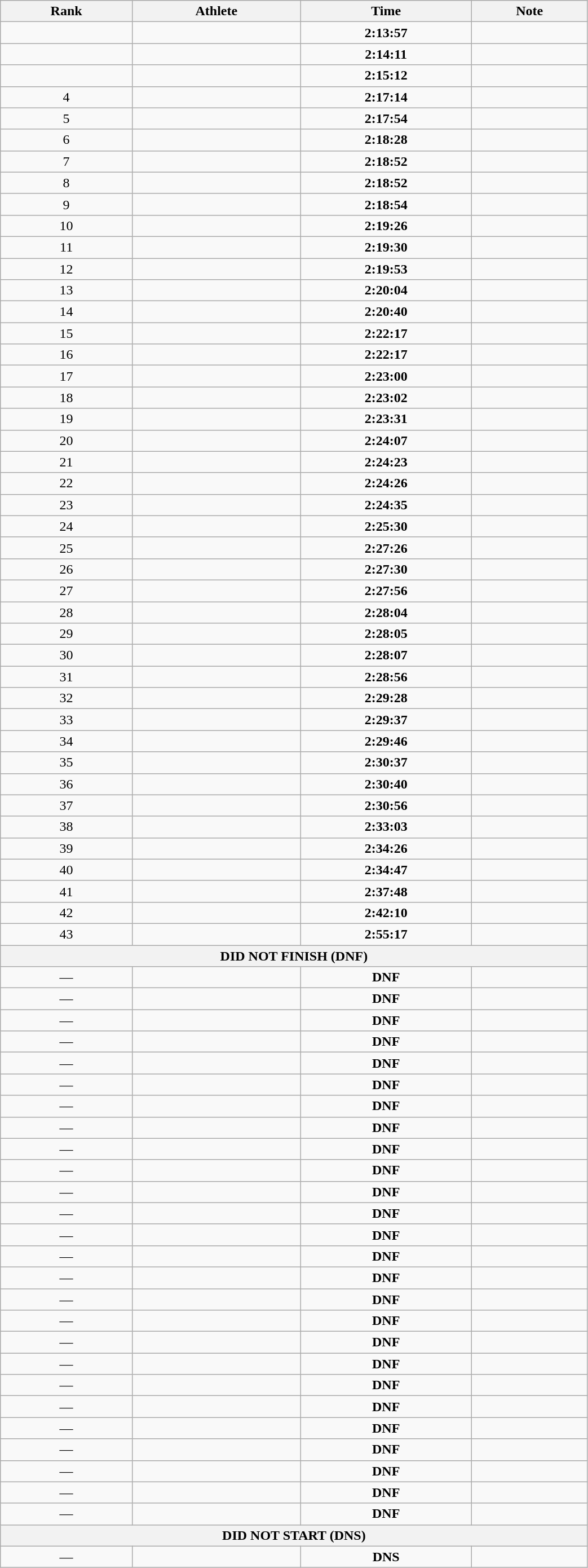<table class="wikitable" style=" text-align:center; " width="55%">
<tr>
<th>Rank</th>
<th>Athlete</th>
<th>Time</th>
<th>Note</th>
</tr>
<tr>
<td></td>
<td align=left></td>
<td><strong>2:13:57</strong></td>
<td></td>
</tr>
<tr>
<td></td>
<td align=left></td>
<td><strong>2:14:11</strong></td>
<td></td>
</tr>
<tr>
<td></td>
<td align=left></td>
<td><strong>2:15:12</strong></td>
<td></td>
</tr>
<tr>
<td>4</td>
<td align=left></td>
<td><strong>2:17:14</strong></td>
<td></td>
</tr>
<tr>
<td>5</td>
<td align=left></td>
<td><strong>2:17:54</strong></td>
<td></td>
</tr>
<tr>
<td>6</td>
<td align=left></td>
<td><strong>2:18:28</strong></td>
<td></td>
</tr>
<tr>
<td>7</td>
<td align=left></td>
<td><strong>2:18:52</strong></td>
<td></td>
</tr>
<tr>
<td>8</td>
<td align=left></td>
<td><strong>2:18:52</strong></td>
<td></td>
</tr>
<tr>
<td>9</td>
<td align=left></td>
<td><strong>2:18:54</strong></td>
<td></td>
</tr>
<tr>
<td>10</td>
<td align=left></td>
<td><strong>2:19:26</strong></td>
<td></td>
</tr>
<tr>
<td>11</td>
<td align=left></td>
<td><strong>2:19:30</strong></td>
<td></td>
</tr>
<tr>
<td>12</td>
<td align=left></td>
<td><strong>2:19:53</strong></td>
<td></td>
</tr>
<tr>
<td>13</td>
<td align=left></td>
<td><strong>2:20:04</strong></td>
<td></td>
</tr>
<tr>
<td>14</td>
<td align=left></td>
<td><strong>2:20:40</strong></td>
<td></td>
</tr>
<tr>
<td>15</td>
<td align=left></td>
<td><strong>2:22:17</strong></td>
<td></td>
</tr>
<tr>
<td>16</td>
<td align=left></td>
<td><strong>2:22:17</strong></td>
<td></td>
</tr>
<tr>
<td>17</td>
<td align=left></td>
<td><strong>2:23:00</strong></td>
<td></td>
</tr>
<tr>
<td>18</td>
<td align=left></td>
<td><strong>2:23:02</strong></td>
<td></td>
</tr>
<tr>
<td>19</td>
<td align=left></td>
<td><strong>2:23:31</strong></td>
<td></td>
</tr>
<tr>
<td>20</td>
<td align=left></td>
<td><strong>2:24:07</strong></td>
<td></td>
</tr>
<tr>
<td>21</td>
<td align=left></td>
<td><strong>2:24:23</strong></td>
<td></td>
</tr>
<tr>
<td>22</td>
<td align=left></td>
<td><strong>2:24:26</strong></td>
<td></td>
</tr>
<tr>
<td>23</td>
<td align=left></td>
<td><strong>2:24:35</strong></td>
<td></td>
</tr>
<tr>
<td>24</td>
<td align=left></td>
<td><strong>2:25:30</strong></td>
<td></td>
</tr>
<tr>
<td>25</td>
<td align=left></td>
<td><strong>2:27:26</strong></td>
<td></td>
</tr>
<tr>
<td>26</td>
<td align=left></td>
<td><strong>2:27:30</strong></td>
<td></td>
</tr>
<tr>
<td>27</td>
<td align=left></td>
<td><strong>2:27:56</strong></td>
<td></td>
</tr>
<tr>
<td>28</td>
<td align=left></td>
<td><strong>2:28:04</strong></td>
<td></td>
</tr>
<tr>
<td>29</td>
<td align=left></td>
<td><strong>2:28:05</strong></td>
<td></td>
</tr>
<tr>
<td>30</td>
<td align=left></td>
<td><strong>2:28:07</strong></td>
<td></td>
</tr>
<tr>
<td>31</td>
<td align=left></td>
<td><strong>2:28:56</strong></td>
<td></td>
</tr>
<tr>
<td>32</td>
<td align=left></td>
<td><strong>2:29:28</strong></td>
<td></td>
</tr>
<tr>
<td>33</td>
<td align=left></td>
<td><strong>2:29:37</strong></td>
<td></td>
</tr>
<tr>
<td>34</td>
<td align=left></td>
<td><strong>2:29:46</strong></td>
<td></td>
</tr>
<tr>
<td>35</td>
<td align=left></td>
<td><strong>2:30:37</strong></td>
<td></td>
</tr>
<tr>
<td>36</td>
<td align=left></td>
<td><strong>2:30:40</strong></td>
<td></td>
</tr>
<tr>
<td>37</td>
<td align=left></td>
<td><strong>2:30:56</strong></td>
<td></td>
</tr>
<tr>
<td>38</td>
<td align=left></td>
<td><strong>2:33:03</strong></td>
<td></td>
</tr>
<tr>
<td>39</td>
<td align=left></td>
<td><strong>2:34:26</strong></td>
<td></td>
</tr>
<tr>
<td>40</td>
<td align=left></td>
<td><strong>2:34:47</strong></td>
<td></td>
</tr>
<tr>
<td>41</td>
<td align=left></td>
<td><strong>2:37:48</strong></td>
<td></td>
</tr>
<tr>
<td>42</td>
<td align=left></td>
<td><strong>2:42:10</strong></td>
<td></td>
</tr>
<tr>
<td>43</td>
<td align=left></td>
<td><strong>2:55:17</strong></td>
<td></td>
</tr>
<tr>
<th colspan="4">DID NOT FINISH (DNF)</th>
</tr>
<tr>
<td>—</td>
<td align=left></td>
<td><strong>DNF</strong></td>
<td></td>
</tr>
<tr>
<td>—</td>
<td align=left></td>
<td><strong>DNF</strong></td>
<td></td>
</tr>
<tr>
<td>—</td>
<td align=left></td>
<td><strong>DNF</strong></td>
<td></td>
</tr>
<tr>
<td>—</td>
<td align=left></td>
<td><strong>DNF</strong></td>
<td></td>
</tr>
<tr>
<td>—</td>
<td align=left></td>
<td><strong>DNF</strong></td>
<td></td>
</tr>
<tr>
<td>—</td>
<td align=left></td>
<td><strong>DNF </strong></td>
<td></td>
</tr>
<tr>
<td>—</td>
<td align=left></td>
<td><strong>DNF</strong></td>
<td></td>
</tr>
<tr>
<td>—</td>
<td align=left></td>
<td><strong>DNF</strong></td>
<td></td>
</tr>
<tr>
<td>—</td>
<td align=left></td>
<td><strong>DNF</strong></td>
<td></td>
</tr>
<tr>
<td>—</td>
<td align=left></td>
<td><strong>DNF</strong></td>
<td></td>
</tr>
<tr>
<td>—</td>
<td align=left></td>
<td><strong>DNF</strong></td>
<td></td>
</tr>
<tr>
<td>—</td>
<td align=left></td>
<td><strong>DNF</strong></td>
<td></td>
</tr>
<tr>
<td>—</td>
<td align=left></td>
<td><strong>DNF</strong></td>
<td></td>
</tr>
<tr>
<td>—</td>
<td align=left></td>
<td><strong>DNF</strong></td>
<td></td>
</tr>
<tr>
<td>—</td>
<td align=left></td>
<td><strong>DNF</strong></td>
<td></td>
</tr>
<tr>
<td>—</td>
<td align=left></td>
<td><strong>DNF </strong></td>
<td></td>
</tr>
<tr>
<td>—</td>
<td align=left></td>
<td><strong>DNF </strong></td>
<td></td>
</tr>
<tr>
<td>—</td>
<td align=left></td>
<td><strong>DNF</strong></td>
<td></td>
</tr>
<tr>
<td>—</td>
<td align=left></td>
<td><strong>DNF</strong></td>
<td></td>
</tr>
<tr>
<td>—</td>
<td align=left></td>
<td><strong>DNF</strong></td>
<td></td>
</tr>
<tr>
<td>—</td>
<td align=left></td>
<td><strong>DNF</strong></td>
<td></td>
</tr>
<tr>
<td>—</td>
<td align=left></td>
<td><strong>DNF</strong></td>
<td></td>
</tr>
<tr>
<td>—</td>
<td align=left></td>
<td><strong>DNF</strong></td>
<td></td>
</tr>
<tr>
<td>—</td>
<td align=left></td>
<td><strong>DNF</strong></td>
<td></td>
</tr>
<tr>
<td>—</td>
<td align=left></td>
<td><strong>DNF</strong></td>
<td></td>
</tr>
<tr>
<td>—</td>
<td align=left></td>
<td><strong>DNF</strong></td>
<td></td>
</tr>
<tr>
<th colspan="4">DID NOT START (DNS)</th>
</tr>
<tr>
<td>—</td>
<td align=left></td>
<td><strong>DNS</strong></td>
<td></td>
</tr>
</table>
